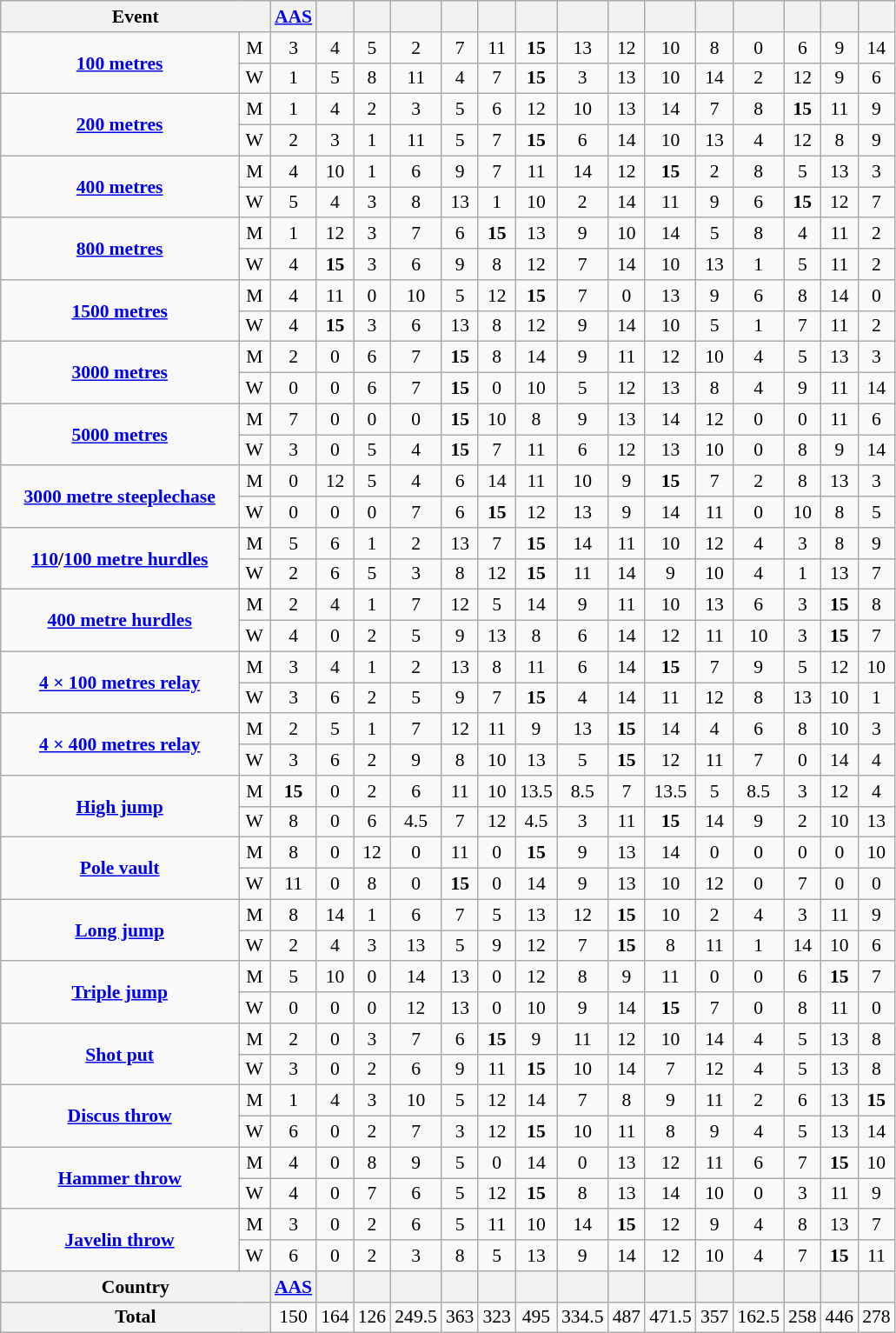<table class="wikitable" style="background-color: #f9f9f9; font-size: 90%; text-align: center">
<tr>
<th width=200 colspan=2>Event</th>
<th> <a href='#'>AAS</a></th>
<th></th>
<th></th>
<th></th>
<th></th>
<th></th>
<th></th>
<th></th>
<th></th>
<th></th>
<th></th>
<th></th>
<th></th>
<th></th>
<th></th>
</tr>
<tr>
<td rowspan=2><strong><a href='#'>100 metres</a></strong></td>
<td>M</td>
<td>3</td>
<td>4</td>
<td>5</td>
<td>2</td>
<td>7</td>
<td>11</td>
<td><strong>15</strong></td>
<td>13</td>
<td>12</td>
<td>10</td>
<td>8</td>
<td>0</td>
<td>6</td>
<td>9</td>
<td>14</td>
</tr>
<tr>
<td>W</td>
<td>1</td>
<td>5</td>
<td>8</td>
<td>11</td>
<td>4</td>
<td>7</td>
<td><strong>15</strong></td>
<td>3</td>
<td>13</td>
<td>10</td>
<td>14</td>
<td>2</td>
<td>12</td>
<td>9</td>
<td>6</td>
</tr>
<tr>
<td rowspan=2><strong><a href='#'>200 metres</a></strong></td>
<td>M</td>
<td>1</td>
<td>4</td>
<td>2</td>
<td>3</td>
<td>5</td>
<td>6</td>
<td>12</td>
<td>10</td>
<td>13</td>
<td>14</td>
<td>7</td>
<td>8</td>
<td><strong>15</strong></td>
<td>11</td>
<td>9</td>
</tr>
<tr>
<td>W</td>
<td>2</td>
<td>3</td>
<td>1</td>
<td>11</td>
<td>5</td>
<td>7</td>
<td><strong>15</strong></td>
<td>6</td>
<td>14</td>
<td>10</td>
<td>13</td>
<td>4</td>
<td>12</td>
<td>8</td>
<td>9</td>
</tr>
<tr>
<td rowspan=2><strong><a href='#'>400 metres</a></strong></td>
<td>M</td>
<td>4</td>
<td>10</td>
<td>1</td>
<td>6</td>
<td>9</td>
<td>7</td>
<td>11</td>
<td>14</td>
<td>12</td>
<td><strong>15</strong></td>
<td>2</td>
<td>8</td>
<td>5</td>
<td>13</td>
<td>3</td>
</tr>
<tr>
<td>W</td>
<td>5</td>
<td>4</td>
<td>3</td>
<td>8</td>
<td>13</td>
<td>1</td>
<td>10</td>
<td>2</td>
<td>14</td>
<td>11</td>
<td>9</td>
<td>6</td>
<td><strong>15</strong></td>
<td>12</td>
<td>7</td>
</tr>
<tr>
<td rowspan=2><strong><a href='#'>800 metres</a></strong></td>
<td>M</td>
<td>1</td>
<td>12</td>
<td>3</td>
<td>7</td>
<td>6</td>
<td><strong>15</strong></td>
<td>13</td>
<td>9</td>
<td>10</td>
<td>14</td>
<td>5</td>
<td>8</td>
<td>4</td>
<td>11</td>
<td>2</td>
</tr>
<tr>
<td>W</td>
<td>4</td>
<td><strong>15</strong></td>
<td>3</td>
<td>6</td>
<td>9</td>
<td>8</td>
<td>12</td>
<td>7</td>
<td>14</td>
<td>10</td>
<td>13</td>
<td>1</td>
<td>5</td>
<td>11</td>
<td>2</td>
</tr>
<tr>
<td rowspan=2><strong><a href='#'>1500 metres</a></strong></td>
<td>M</td>
<td>4</td>
<td>11</td>
<td>0</td>
<td>10</td>
<td>5</td>
<td>12</td>
<td><strong>15</strong></td>
<td>7</td>
<td>0</td>
<td>13</td>
<td>9</td>
<td>6</td>
<td>8</td>
<td>14</td>
<td>0</td>
</tr>
<tr>
<td>W</td>
<td>4</td>
<td><strong>15</strong></td>
<td>3</td>
<td>6</td>
<td>13</td>
<td>8</td>
<td>12</td>
<td>9</td>
<td>14</td>
<td>10</td>
<td>5</td>
<td>1</td>
<td>7</td>
<td>11</td>
<td>2</td>
</tr>
<tr>
<td rowspan=2><strong><a href='#'>3000 metres</a></strong></td>
<td>M</td>
<td>2</td>
<td>0</td>
<td>6</td>
<td>7</td>
<td><strong>15</strong></td>
<td>8</td>
<td>14</td>
<td>9</td>
<td>11</td>
<td>12</td>
<td>10</td>
<td>4</td>
<td>5</td>
<td>13</td>
<td>3</td>
</tr>
<tr>
<td>W</td>
<td>0</td>
<td>0</td>
<td>6</td>
<td>7</td>
<td><strong>15</strong></td>
<td>0</td>
<td>10</td>
<td>5</td>
<td>12</td>
<td>13</td>
<td>8</td>
<td>4</td>
<td>9</td>
<td>11</td>
<td>14</td>
</tr>
<tr>
<td rowspan=2><strong><a href='#'>5000 metres</a></strong></td>
<td>M</td>
<td>7</td>
<td>0</td>
<td>0</td>
<td>0</td>
<td><strong>15</strong></td>
<td>10</td>
<td>8</td>
<td>9</td>
<td>13</td>
<td>14</td>
<td>12</td>
<td>0</td>
<td>0</td>
<td>11</td>
<td>6</td>
</tr>
<tr>
<td>W</td>
<td>3</td>
<td>0</td>
<td>5</td>
<td>4</td>
<td><strong>15</strong></td>
<td>7</td>
<td>11</td>
<td>6</td>
<td>12</td>
<td>13</td>
<td>10</td>
<td>0</td>
<td>8</td>
<td>9</td>
<td>14</td>
</tr>
<tr>
<td rowspan=2><strong><a href='#'>3000 metre steeplechase</a></strong></td>
<td>M</td>
<td>0</td>
<td>12</td>
<td>5</td>
<td>4</td>
<td>6</td>
<td>14</td>
<td>11</td>
<td>10</td>
<td>9</td>
<td><strong>15</strong></td>
<td>7</td>
<td>2</td>
<td>8</td>
<td>13</td>
<td>3</td>
</tr>
<tr>
<td>W</td>
<td>0</td>
<td>0</td>
<td>0</td>
<td>7</td>
<td>6</td>
<td><strong>15</strong></td>
<td>12</td>
<td>13</td>
<td>9</td>
<td>14</td>
<td>11</td>
<td>0</td>
<td>10</td>
<td>8</td>
<td>5</td>
</tr>
<tr>
<td rowspan=2><strong><a href='#'>110</a>/<a href='#'>100 metre hurdles</a></strong></td>
<td>M</td>
<td>5</td>
<td>6</td>
<td>1</td>
<td>2</td>
<td>13</td>
<td>7</td>
<td><strong>15</strong></td>
<td>14</td>
<td>11</td>
<td>10</td>
<td>12</td>
<td>4</td>
<td>3</td>
<td>8</td>
<td>9</td>
</tr>
<tr>
<td>W</td>
<td>2</td>
<td>6</td>
<td>5</td>
<td>3</td>
<td>8</td>
<td>12</td>
<td><strong>15</strong></td>
<td>11</td>
<td>14</td>
<td>9</td>
<td>10</td>
<td>4</td>
<td>1</td>
<td>13</td>
<td>7</td>
</tr>
<tr>
<td rowspan=2><strong><a href='#'>400 metre hurdles</a></strong></td>
<td>M</td>
<td>2</td>
<td>4</td>
<td>1</td>
<td>7</td>
<td>12</td>
<td>5</td>
<td>14</td>
<td>9</td>
<td>11</td>
<td>10</td>
<td>13</td>
<td>6</td>
<td>3</td>
<td><strong>15</strong></td>
<td>8</td>
</tr>
<tr>
<td>W</td>
<td>4</td>
<td>0</td>
<td>2</td>
<td>5</td>
<td>9</td>
<td>13</td>
<td>8</td>
<td>6</td>
<td>14</td>
<td>12</td>
<td>11</td>
<td>10</td>
<td>3</td>
<td><strong>15</strong></td>
<td>7</td>
</tr>
<tr>
<td rowspan=2><strong><a href='#'>4 × 100 metres relay</a></strong></td>
<td>M</td>
<td>3</td>
<td>4</td>
<td>1</td>
<td>2</td>
<td>13</td>
<td>8</td>
<td>11</td>
<td>6</td>
<td>14</td>
<td><strong>15</strong></td>
<td>7</td>
<td>9</td>
<td>5</td>
<td>12</td>
<td>10</td>
</tr>
<tr>
<td>W</td>
<td>3</td>
<td>6</td>
<td>2</td>
<td>5</td>
<td>9</td>
<td>7</td>
<td><strong>15</strong></td>
<td>4</td>
<td>14</td>
<td>11</td>
<td>12</td>
<td>8</td>
<td>13</td>
<td>10</td>
<td>1</td>
</tr>
<tr>
<td rowspan=2><strong><a href='#'>4 × 400 metres relay</a></strong></td>
<td>M</td>
<td>2</td>
<td>5</td>
<td>1</td>
<td>7</td>
<td>12</td>
<td>11</td>
<td>9</td>
<td>13</td>
<td><strong>15</strong></td>
<td>14</td>
<td>4</td>
<td>6</td>
<td>8</td>
<td>10</td>
<td>3</td>
</tr>
<tr>
<td>W</td>
<td>3</td>
<td>6</td>
<td>2</td>
<td>9</td>
<td>8</td>
<td>10</td>
<td>13</td>
<td>5</td>
<td><strong>15</strong></td>
<td>12</td>
<td>11</td>
<td>7</td>
<td>0</td>
<td>14</td>
<td>4</td>
</tr>
<tr>
<td rowspan=2><strong><a href='#'>High jump</a></strong></td>
<td>M</td>
<td><strong>15</strong></td>
<td>0</td>
<td>2</td>
<td>6</td>
<td>11</td>
<td>10</td>
<td>13.5</td>
<td>8.5</td>
<td>7</td>
<td>13.5</td>
<td>5</td>
<td>8.5</td>
<td>3</td>
<td>12</td>
<td>4</td>
</tr>
<tr>
<td>W</td>
<td>8</td>
<td>0</td>
<td>6</td>
<td>4.5</td>
<td>7</td>
<td>12</td>
<td>4.5</td>
<td>3</td>
<td>11</td>
<td><strong>15</strong></td>
<td>14</td>
<td>9</td>
<td>2</td>
<td>10</td>
<td>13</td>
</tr>
<tr>
<td rowspan=2><strong><a href='#'>Pole vault</a></strong></td>
<td>M</td>
<td>8</td>
<td>0</td>
<td>12</td>
<td>0</td>
<td>11</td>
<td>0</td>
<td><strong>15</strong></td>
<td>9</td>
<td>13</td>
<td>14</td>
<td>0</td>
<td>0</td>
<td>0</td>
<td>0</td>
<td>10</td>
</tr>
<tr>
<td>W</td>
<td>11</td>
<td>0</td>
<td>8</td>
<td>0</td>
<td><strong>15</strong></td>
<td>0</td>
<td>14</td>
<td>9</td>
<td>13</td>
<td>10</td>
<td>12</td>
<td>0</td>
<td>7</td>
<td>0</td>
<td>0</td>
</tr>
<tr>
<td rowspan=2><strong><a href='#'>Long jump</a></strong></td>
<td>M</td>
<td>8</td>
<td>14</td>
<td>1</td>
<td>6</td>
<td>7</td>
<td>5</td>
<td>13</td>
<td>12</td>
<td><strong>15</strong></td>
<td>10</td>
<td>2</td>
<td>4</td>
<td>3</td>
<td>11</td>
<td>9</td>
</tr>
<tr>
<td>W</td>
<td>2</td>
<td>4</td>
<td>3</td>
<td>13</td>
<td>5</td>
<td>9</td>
<td>12</td>
<td>7</td>
<td><strong>15</strong></td>
<td>8</td>
<td>11</td>
<td>1</td>
<td>14</td>
<td>10</td>
<td>6</td>
</tr>
<tr>
<td rowspan=2><strong><a href='#'>Triple jump</a></strong></td>
<td>M</td>
<td>5</td>
<td>10</td>
<td>0</td>
<td>14</td>
<td>13</td>
<td>0</td>
<td>12</td>
<td>8</td>
<td>9</td>
<td>11</td>
<td>0</td>
<td>0</td>
<td>6</td>
<td><strong>15</strong></td>
<td>7</td>
</tr>
<tr>
<td>W</td>
<td>0</td>
<td>0</td>
<td>0</td>
<td>12</td>
<td>13</td>
<td>0</td>
<td>10</td>
<td>9</td>
<td>14</td>
<td><strong>15</strong></td>
<td>7</td>
<td>0</td>
<td>8</td>
<td>11</td>
<td>0</td>
</tr>
<tr>
<td rowspan=2><strong><a href='#'>Shot put</a></strong></td>
<td>M</td>
<td>2</td>
<td>0</td>
<td>3</td>
<td>7</td>
<td>6</td>
<td><strong>15</strong></td>
<td>9</td>
<td>11</td>
<td>12</td>
<td>10</td>
<td>14</td>
<td>4</td>
<td>5</td>
<td>13</td>
<td>8</td>
</tr>
<tr>
<td>W</td>
<td>3</td>
<td>0</td>
<td>2</td>
<td>6</td>
<td>9</td>
<td>11</td>
<td><strong>15</strong></td>
<td>10</td>
<td>14</td>
<td>7</td>
<td>12</td>
<td>4</td>
<td>5</td>
<td>13</td>
<td>8</td>
</tr>
<tr>
<td rowspan=2><strong><a href='#'>Discus throw</a></strong></td>
<td>M</td>
<td>1</td>
<td>4</td>
<td>3</td>
<td>10</td>
<td>5</td>
<td>12</td>
<td>14</td>
<td>7</td>
<td>8</td>
<td>9</td>
<td>11</td>
<td>2</td>
<td>6</td>
<td>13</td>
<td><strong>15</strong></td>
</tr>
<tr>
<td>W</td>
<td>6</td>
<td>0</td>
<td>2</td>
<td>7</td>
<td>3</td>
<td>12</td>
<td><strong>15</strong></td>
<td>10</td>
<td>11</td>
<td>8</td>
<td>9</td>
<td>4</td>
<td>5</td>
<td>13</td>
<td>14</td>
</tr>
<tr>
<td rowspan=2><strong><a href='#'>Hammer throw</a></strong></td>
<td>M</td>
<td>4</td>
<td>0</td>
<td>8</td>
<td>9</td>
<td>5</td>
<td>0</td>
<td>14</td>
<td>0</td>
<td>13</td>
<td>12</td>
<td>11</td>
<td>6</td>
<td>7</td>
<td><strong>15</strong></td>
<td>10</td>
</tr>
<tr>
<td>W</td>
<td>4</td>
<td>0</td>
<td>7</td>
<td>6</td>
<td>5</td>
<td>12</td>
<td><strong>15</strong></td>
<td>8</td>
<td>13</td>
<td>14</td>
<td>10</td>
<td>0</td>
<td>3</td>
<td>11</td>
<td>9</td>
</tr>
<tr>
<td rowspan=2><strong><a href='#'>Javelin throw</a></strong></td>
<td>M</td>
<td>3</td>
<td>0</td>
<td>2</td>
<td>6</td>
<td>5</td>
<td>11</td>
<td>10</td>
<td>14</td>
<td><strong>15</strong></td>
<td>12</td>
<td>9</td>
<td>4</td>
<td>8</td>
<td>13</td>
<td>7</td>
</tr>
<tr>
<td>W</td>
<td>6</td>
<td>0</td>
<td>2</td>
<td>3</td>
<td>8</td>
<td>5</td>
<td>13</td>
<td>9</td>
<td>14</td>
<td>12</td>
<td>10</td>
<td>4</td>
<td>7</td>
<td><strong>15</strong></td>
<td>11</td>
</tr>
<tr>
<th colspan=2>Country</th>
<th> <a href='#'>AAS</a></th>
<th></th>
<th></th>
<th></th>
<th></th>
<th></th>
<th></th>
<th></th>
<th></th>
<th></th>
<th></th>
<th></th>
<th></th>
<th></th>
<th></th>
</tr>
<tr>
<th colspan=2>Total</th>
<td>150</td>
<td>164</td>
<td>126</td>
<td>249.5</td>
<td>363</td>
<td>323</td>
<td>495</td>
<td>334.5</td>
<td>487</td>
<td>471.5</td>
<td>357</td>
<td>162.5</td>
<td>258</td>
<td>446</td>
<td>278</td>
</tr>
</table>
